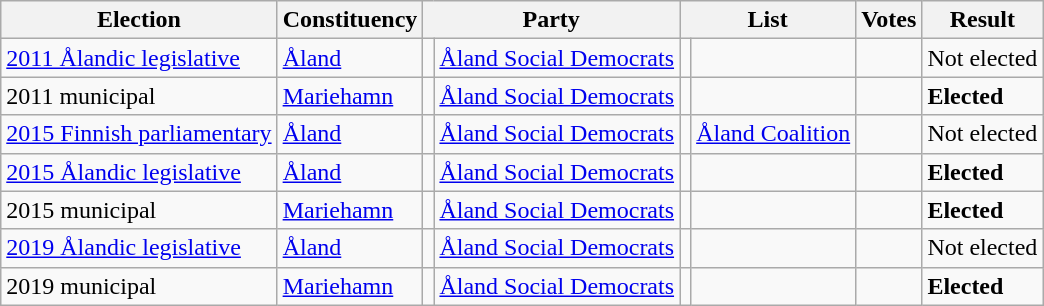<table class="wikitable" style="text-align:left;">
<tr>
<th scope=col>Election</th>
<th scope=col>Constituency</th>
<th scope=col colspan="2">Party</th>
<th scope=col colspan="2">List</th>
<th scope=col>Votes</th>
<th scope=col>Result</th>
</tr>
<tr>
<td><a href='#'>2011 Ålandic legislative</a></td>
<td><a href='#'>Åland</a></td>
<td></td>
<td><a href='#'>Åland Social Democrats</a></td>
<td></td>
<td></td>
<td align=right></td>
<td>Not elected</td>
</tr>
<tr>
<td>2011 municipal</td>
<td><a href='#'>Mariehamn</a></td>
<td></td>
<td><a href='#'>Åland Social Democrats</a></td>
<td></td>
<td></td>
<td align=right></td>
<td><strong>Elected</strong></td>
</tr>
<tr>
<td><a href='#'>2015 Finnish parliamentary</a></td>
<td><a href='#'>Åland</a></td>
<td></td>
<td><a href='#'>Åland Social Democrats</a></td>
<td></td>
<td><a href='#'>Åland Coalition</a></td>
<td align=right></td>
<td>Not elected</td>
</tr>
<tr>
<td><a href='#'>2015 Ålandic legislative</a></td>
<td><a href='#'>Åland</a></td>
<td></td>
<td><a href='#'>Åland Social Democrats</a></td>
<td></td>
<td></td>
<td align=right></td>
<td><strong>Elected</strong></td>
</tr>
<tr>
<td>2015 municipal</td>
<td><a href='#'>Mariehamn</a></td>
<td></td>
<td><a href='#'>Åland Social Democrats</a></td>
<td></td>
<td></td>
<td align=right></td>
<td><strong>Elected</strong></td>
</tr>
<tr>
<td><a href='#'>2019 Ålandic legislative</a></td>
<td><a href='#'>Åland</a></td>
<td></td>
<td><a href='#'>Åland Social Democrats</a></td>
<td></td>
<td></td>
<td align=right></td>
<td>Not elected</td>
</tr>
<tr>
<td>2019 municipal</td>
<td><a href='#'>Mariehamn</a></td>
<td></td>
<td><a href='#'>Åland Social Democrats</a></td>
<td></td>
<td></td>
<td align=right></td>
<td><strong>Elected</strong></td>
</tr>
</table>
